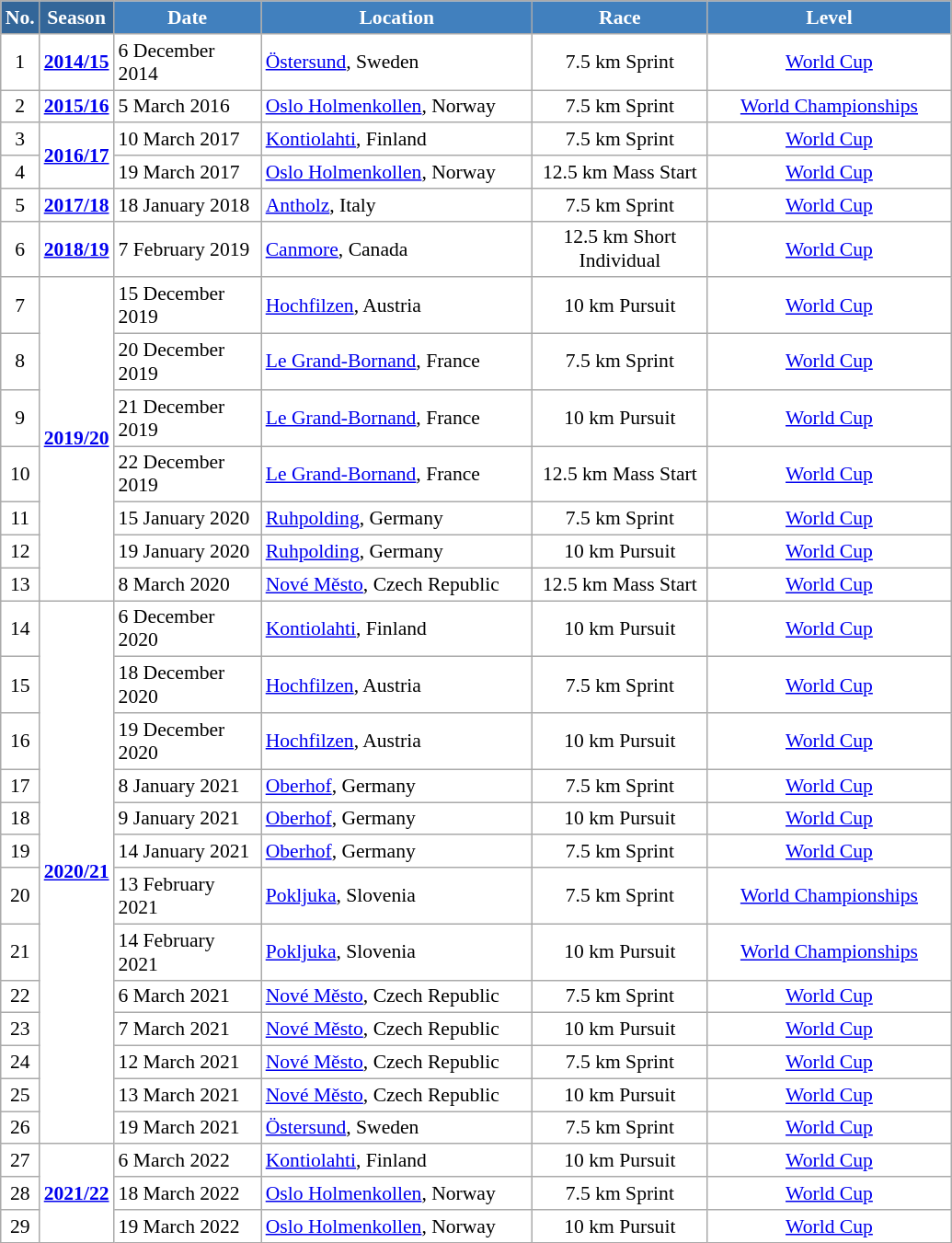<table class="wikitable sortable" style="font-size:90%; text-align:center; border:grey solid 1px; border-collapse:collapse; background:#ffffff;">
<tr style="background:#efefef;">
<th style="background-color:#369; color:white;">No.</th>
<th style="background-color:#369; color:white;">Season</th>
<th style="background-color:#4180be; color:white; width:100px;">Date</th>
<th style="background-color:#4180be; color:white; width:190px;">Location</th>
<th style="background-color:#4180be; color:white; width:120px;">Race</th>
<th style="background-color:#4180be; color:white; width:170px;">Level</th>
</tr>
<tr>
<td align=center>1</td>
<td align=center><strong><a href='#'>2014/15</a></strong></td>
<td align=left>6 December 2014</td>
<td align=left> <a href='#'>Östersund</a>, Sweden</td>
<td> 7.5 km Sprint </td>
<td><a href='#'>World Cup</a></td>
</tr>
<tr>
<td align=center>2</td>
<td align=center><strong><a href='#'>2015/16</a></strong></td>
<td align=left>5 March 2016</td>
<td align=left> <a href='#'>Oslo Holmenkollen</a>, Norway</td>
<td>7.5 km Sprint</td>
<td><a href='#'>World Championships</a></td>
</tr>
<tr>
<td align=center>3</td>
<td rowspan=2 align=center><strong><a href='#'>2016/17</a></strong></td>
<td align=left>10 March 2017</td>
<td align=left> <a href='#'>Kontiolahti</a>, Finland</td>
<td>7.5 km Sprint</td>
<td><a href='#'>World Cup</a></td>
</tr>
<tr>
<td align=center>4</td>
<td align=left>19 March 2017</td>
<td align=left> <a href='#'>Oslo Holmenkollen</a>, Norway</td>
<td>12.5 km Mass Start</td>
<td><a href='#'>World Cup</a></td>
</tr>
<tr>
<td align=center>5</td>
<td align=center><strong><a href='#'>2017/18</a></strong></td>
<td align=left>18 January 2018</td>
<td align=left> <a href='#'>Antholz</a>, Italy</td>
<td>7.5 km Sprint</td>
<td><a href='#'>World Cup</a></td>
</tr>
<tr>
<td align=center>6</td>
<td align=center><strong><a href='#'>2018/19</a></strong></td>
<td align=left>7 February 2019</td>
<td align=left> <a href='#'>Canmore</a>, Canada</td>
<td>12.5 km Short Individual</td>
<td><a href='#'>World Cup</a></td>
</tr>
<tr>
<td align=center>7</td>
<td rowspan=7 align=center><strong><a href='#'>2019/20</a></strong></td>
<td align=left>15 December 2019</td>
<td align=left> <a href='#'>Hochfilzen</a>, Austria</td>
<td>10 km Pursuit</td>
<td><a href='#'>World Cup</a></td>
</tr>
<tr>
<td align=center>8</td>
<td align=left>20 December 2019</td>
<td align=left> <a href='#'>Le Grand-Bornand</a>, France</td>
<td>7.5 km Sprint</td>
<td><a href='#'>World Cup</a></td>
</tr>
<tr>
<td align=center>9</td>
<td align=left>21 December 2019</td>
<td align=left> <a href='#'>Le Grand-Bornand</a>, France</td>
<td>10 km Pursuit</td>
<td><a href='#'>World Cup</a></td>
</tr>
<tr>
<td align=center>10</td>
<td align=left>22 December 2019</td>
<td align=left> <a href='#'>Le Grand-Bornand</a>, France</td>
<td>12.5 km Mass Start</td>
<td><a href='#'>World Cup</a></td>
</tr>
<tr>
<td align=center>11</td>
<td align=left>15 January 2020</td>
<td align=left> <a href='#'>Ruhpolding</a>, Germany</td>
<td>7.5 km Sprint</td>
<td><a href='#'>World Cup</a></td>
</tr>
<tr>
<td align=center>12</td>
<td align=left>19 January 2020</td>
<td align=left> <a href='#'>Ruhpolding</a>, Germany</td>
<td>10 km Pursuit</td>
<td><a href='#'>World Cup</a></td>
</tr>
<tr>
<td align=center>13</td>
<td align=left>8 March 2020</td>
<td align=left> <a href='#'>Nové Město</a>, Czech Republic</td>
<td>12.5 km Mass Start</td>
<td><a href='#'>World Cup</a></td>
</tr>
<tr>
<td align=center>14</td>
<td rowspan=13 align=center><strong><a href='#'>2020/21</a></strong></td>
<td align=left>6 December 2020</td>
<td align=left> <a href='#'>Kontiolahti</a>, Finland</td>
<td>10 km Pursuit</td>
<td><a href='#'>World Cup</a></td>
</tr>
<tr>
<td align=center>15</td>
<td align=left>18 December 2020</td>
<td align=left> <a href='#'>Hochfilzen</a>, Austria</td>
<td>7.5 km Sprint</td>
<td><a href='#'>World Cup</a></td>
</tr>
<tr>
<td align=center>16</td>
<td align=left>19 December 2020</td>
<td align=left> <a href='#'>Hochfilzen</a>, Austria</td>
<td>10 km Pursuit</td>
<td><a href='#'>World Cup</a></td>
</tr>
<tr>
<td align=center>17</td>
<td align=left>8 January 2021</td>
<td align=left> <a href='#'>Oberhof</a>, Germany</td>
<td>7.5 km Sprint</td>
<td><a href='#'>World Cup</a></td>
</tr>
<tr>
<td align=center>18</td>
<td align=left>9 January 2021</td>
<td align=left> <a href='#'>Oberhof</a>, Germany</td>
<td>10 km Pursuit</td>
<td><a href='#'>World Cup</a></td>
</tr>
<tr>
<td align=center>19</td>
<td align=left>14 January 2021</td>
<td align=left> <a href='#'>Oberhof</a>, Germany</td>
<td>7.5 km Sprint</td>
<td><a href='#'>World Cup</a></td>
</tr>
<tr>
<td align=center>20</td>
<td align=left>13 February 2021</td>
<td align=left> <a href='#'>Pokljuka</a>, Slovenia</td>
<td>7.5 km Sprint</td>
<td><a href='#'>World Championships</a></td>
</tr>
<tr>
<td align=center>21</td>
<td align=left>14 February 2021</td>
<td align=left> <a href='#'>Pokljuka</a>, Slovenia</td>
<td>10 km Pursuit</td>
<td><a href='#'>World Championships</a></td>
</tr>
<tr>
<td align=center>22</td>
<td align=left>6 March 2021</td>
<td align=left> <a href='#'>Nové Město</a>, Czech Republic</td>
<td>7.5 km Sprint</td>
<td><a href='#'>World Cup</a></td>
</tr>
<tr>
<td align=center>23</td>
<td align=left>7 March 2021</td>
<td align=left> <a href='#'>Nové Město</a>, Czech Republic</td>
<td>10 km Pursuit</td>
<td><a href='#'>World Cup</a></td>
</tr>
<tr>
<td align=center>24</td>
<td align=left>12 March 2021</td>
<td align=left> <a href='#'>Nové Město</a>, Czech Republic</td>
<td>7.5 km Sprint</td>
<td><a href='#'>World Cup</a></td>
</tr>
<tr>
<td align=center>25</td>
<td align=left>13 March 2021</td>
<td align=left> <a href='#'>Nové Město</a>, Czech Republic</td>
<td>10 km Pursuit</td>
<td><a href='#'>World Cup</a></td>
</tr>
<tr>
<td align=center>26</td>
<td align=left>19 March 2021</td>
<td align=left> <a href='#'>Östersund</a>, Sweden</td>
<td>7.5 km Sprint</td>
<td><a href='#'>World Cup</a></td>
</tr>
<tr>
<td align=center>27</td>
<td rowspan=3 align=center><strong><a href='#'>2021/22</a></strong></td>
<td align=left>6 March 2022</td>
<td align=left> <a href='#'>Kontiolahti</a>, Finland</td>
<td>10 km Pursuit</td>
<td><a href='#'>World Cup</a></td>
</tr>
<tr>
<td align=center>28</td>
<td align=left>18 March 2022</td>
<td align=left> <a href='#'>Oslo Holmenkollen</a>, Norway</td>
<td>7.5 km Sprint</td>
<td><a href='#'>World Cup</a></td>
</tr>
<tr>
<td align=center>29</td>
<td align=left>19 March 2022</td>
<td align=left> <a href='#'>Oslo Holmenkollen</a>, Norway</td>
<td>10 km Pursuit</td>
<td><a href='#'>World Cup</a></td>
</tr>
</table>
